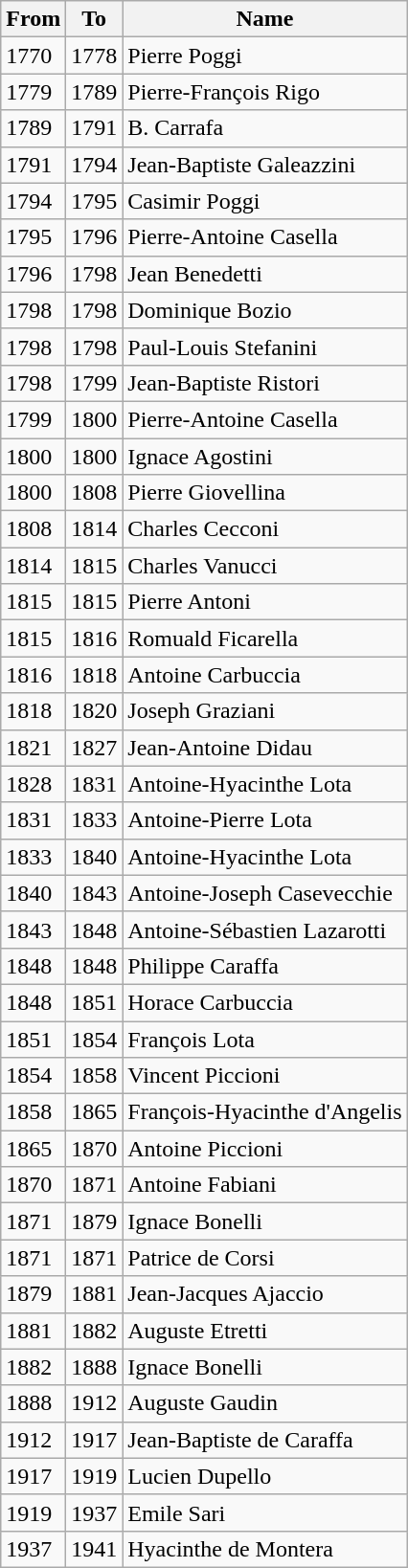<table class="wikitable">
<tr>
<th>From</th>
<th>To</th>
<th>Name</th>
</tr>
<tr>
<td>1770</td>
<td>1778</td>
<td>Pierre Poggi</td>
</tr>
<tr>
<td>1779</td>
<td>1789</td>
<td>Pierre-François Rigo</td>
</tr>
<tr>
<td>1789</td>
<td>1791</td>
<td>B. Carrafa</td>
</tr>
<tr>
<td>1791</td>
<td>1794</td>
<td>Jean-Baptiste Galeazzini</td>
</tr>
<tr>
<td>1794</td>
<td>1795</td>
<td>Casimir Poggi</td>
</tr>
<tr>
<td>1795</td>
<td>1796</td>
<td>Pierre-Antoine Casella</td>
</tr>
<tr>
<td>1796</td>
<td>1798</td>
<td>Jean Benedetti</td>
</tr>
<tr>
<td>1798</td>
<td>1798</td>
<td>Dominique Bozio</td>
</tr>
<tr>
<td>1798</td>
<td>1798</td>
<td>Paul-Louis Stefanini</td>
</tr>
<tr>
<td>1798</td>
<td>1799</td>
<td>Jean-Baptiste Ristori</td>
</tr>
<tr>
<td>1799</td>
<td>1800</td>
<td>Pierre-Antoine Casella</td>
</tr>
<tr>
<td>1800</td>
<td>1800</td>
<td>Ignace Agostini</td>
</tr>
<tr>
<td>1800</td>
<td>1808</td>
<td>Pierre Giovellina</td>
</tr>
<tr>
<td>1808</td>
<td>1814</td>
<td>Charles Cecconi</td>
</tr>
<tr>
<td>1814</td>
<td>1815</td>
<td>Charles Vanucci</td>
</tr>
<tr>
<td>1815</td>
<td>1815</td>
<td>Pierre Antoni</td>
</tr>
<tr>
<td>1815</td>
<td>1816</td>
<td>Romuald Ficarella</td>
</tr>
<tr>
<td>1816</td>
<td>1818</td>
<td>Antoine Carbuccia</td>
</tr>
<tr>
<td>1818</td>
<td>1820</td>
<td>Joseph Graziani</td>
</tr>
<tr>
<td>1821</td>
<td>1827</td>
<td>Jean-Antoine Didau</td>
</tr>
<tr>
<td>1828</td>
<td>1831</td>
<td>Antoine-Hyacinthe Lota</td>
</tr>
<tr>
<td>1831</td>
<td>1833</td>
<td>Antoine-Pierre Lota</td>
</tr>
<tr>
<td>1833</td>
<td>1840</td>
<td>Antoine-Hyacinthe Lota</td>
</tr>
<tr>
<td>1840</td>
<td>1843</td>
<td>Antoine-Joseph Casevecchie</td>
</tr>
<tr>
<td>1843</td>
<td>1848</td>
<td>Antoine-Sébastien Lazarotti</td>
</tr>
<tr>
<td>1848</td>
<td>1848</td>
<td>Philippe Caraffa</td>
</tr>
<tr>
<td>1848</td>
<td>1851</td>
<td>Horace Carbuccia</td>
</tr>
<tr>
<td>1851</td>
<td>1854</td>
<td>François Lota</td>
</tr>
<tr>
<td>1854</td>
<td>1858</td>
<td>Vincent Piccioni</td>
</tr>
<tr>
<td>1858</td>
<td>1865</td>
<td>François-Hyacinthe d'Angelis</td>
</tr>
<tr>
<td>1865</td>
<td>1870</td>
<td>Antoine Piccioni</td>
</tr>
<tr>
<td>1870</td>
<td>1871</td>
<td>Antoine Fabiani</td>
</tr>
<tr>
<td>1871</td>
<td>1879</td>
<td>Ignace Bonelli</td>
</tr>
<tr>
<td>1871</td>
<td>1871</td>
<td>Patrice de Corsi</td>
</tr>
<tr>
<td>1879</td>
<td>1881</td>
<td>Jean-Jacques Ajaccio</td>
</tr>
<tr>
<td>1881</td>
<td>1882</td>
<td>Auguste Etretti</td>
</tr>
<tr>
<td>1882</td>
<td>1888</td>
<td>Ignace Bonelli</td>
</tr>
<tr>
<td>1888</td>
<td>1912</td>
<td>Auguste Gaudin</td>
</tr>
<tr>
<td>1912</td>
<td>1917</td>
<td>Jean-Baptiste de Caraffa</td>
</tr>
<tr>
<td>1917</td>
<td>1919</td>
<td>Lucien Dupello</td>
</tr>
<tr>
<td>1919</td>
<td>1937</td>
<td>Emile Sari</td>
</tr>
<tr>
<td>1937</td>
<td>1941</td>
<td>Hyacinthe de Montera</td>
</tr>
</table>
